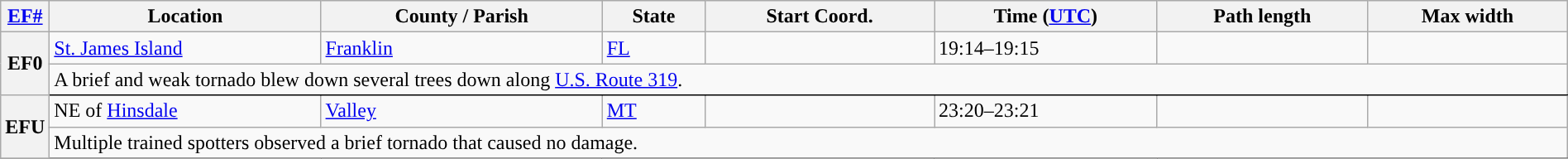<table class="wikitable sortable" style="width:100%;">
<tr>
<th scope="col" width="2%" align="center"><a href='#'>EF#</a></th>
<th scope="col" align="center" class="unsortable">Location</th>
<th scope="col" align="center" class="unsortable">County / Parish</th>
<th scope="col" align="center">State</th>
<th scope="col" align="center">Start Coord.</th>
<th scope="col" align="center">Time (<a href='#'>UTC</a>)</th>
<th scope="col" align="center">Path length</th>
<th scope="col" align="center">Max width</th>
</tr>
<tr>
<th scope="row" rowspan="2" style="background-color:#">EF0</th>
<td><a href='#'>St. James Island</a></td>
<td><a href='#'>Franklin</a></td>
<td><a href='#'>FL</a></td>
<td></td>
<td>19:14–19:15</td>
<td></td>
<td></td>
</tr>
<tr class="expand-child">
<td colspan="8" style=" border-bottom: 1px solid black;">A brief and weak tornado blew down several trees down along <a href='#'>U.S. Route 319</a>.</td>
</tr>
<tr>
<th scope="row" rowspan="2" style="background-color:#">EFU</th>
<td>NE of <a href='#'>Hinsdale</a></td>
<td><a href='#'>Valley</a></td>
<td><a href='#'>MT</a></td>
<td></td>
<td>23:20–23:21</td>
<td></td>
<td></td>
</tr>
<tr class="expand-child">
<td colspan="8" style=" border-bottom: 1px solid black;">Multiple trained spotters observed a brief tornado that caused no damage.</td>
</tr>
<tr>
</tr>
</table>
